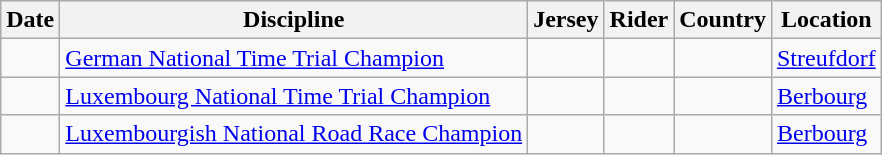<table class="wikitable">
<tr>
<th>Date</th>
<th>Discipline</th>
<th>Jersey</th>
<th>Rider</th>
<th>Country</th>
<th>Location</th>
</tr>
<tr>
<td></td>
<td><a href='#'>German National Time Trial Champion</a></td>
<td></td>
<td></td>
<td></td>
<td><a href='#'>Streufdorf</a></td>
</tr>
<tr>
<td></td>
<td><a href='#'>Luxembourg National Time Trial Champion</a></td>
<td></td>
<td></td>
<td></td>
<td><a href='#'>Berbourg</a></td>
</tr>
<tr>
<td></td>
<td><a href='#'>Luxembourgish National Road Race Champion</a></td>
<td></td>
<td></td>
<td></td>
<td><a href='#'>Berbourg</a></td>
</tr>
</table>
